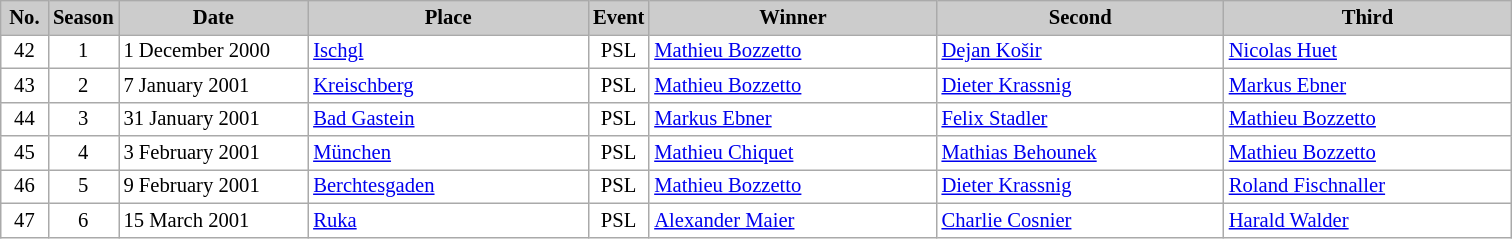<table class="wikitable plainrowheaders" style="background:#fff; font-size:86%; border:grey solid 1px; border-collapse:collapse;">
<tr style="background:#ccc; text-align:center;">
<th scope="col" style="background:#ccc; width:25px;">No.</th>
<th scope="col" style="background:#ccc; width:30px;">Season</th>
<th scope="col" style="background:#ccc; width:120px;">Date</th>
<th scope="col" style="background:#ccc; width:180px;">Place</th>
<th scope="col" style="background:#ccc; width:15px;">Event</th>
<th scope="col" style="background:#ccc; width:185px;">Winner</th>
<th scope="col" style="background:#ccc; width:185px;">Second</th>
<th scope="col" style="background:#ccc; width:185px;">Third</th>
</tr>
<tr>
<td align=center>42</td>
<td align=center>1</td>
<td>1 December 2000</td>
<td> <a href='#'>Ischgl</a></td>
<td align=center>PSL</td>
<td> <a href='#'>Mathieu Bozzetto</a></td>
<td> <a href='#'>Dejan Košir</a></td>
<td> <a href='#'>Nicolas Huet</a></td>
</tr>
<tr>
<td align=center>43</td>
<td align=center>2</td>
<td>7 January 2001</td>
<td> <a href='#'>Kreischberg</a></td>
<td align=center>PSL</td>
<td> <a href='#'>Mathieu Bozzetto</a></td>
<td> <a href='#'>Dieter Krassnig</a></td>
<td> <a href='#'>Markus Ebner</a></td>
</tr>
<tr>
<td align=center>44</td>
<td align=center>3</td>
<td>31 January 2001</td>
<td> <a href='#'>Bad Gastein</a></td>
<td align=center>PSL</td>
<td> <a href='#'>Markus Ebner</a></td>
<td> <a href='#'>Felix Stadler</a></td>
<td> <a href='#'>Mathieu Bozzetto</a></td>
</tr>
<tr>
<td align=center>45</td>
<td align=center>4</td>
<td>3 February 2001</td>
<td> <a href='#'>München</a></td>
<td align=center>PSL</td>
<td> <a href='#'>Mathieu Chiquet</a></td>
<td> <a href='#'>Mathias Behounek</a></td>
<td> <a href='#'>Mathieu Bozzetto</a></td>
</tr>
<tr>
<td align=center>46</td>
<td align=center>5</td>
<td>9 February 2001</td>
<td> <a href='#'>Berchtesgaden</a></td>
<td align=center>PSL</td>
<td> <a href='#'>Mathieu Bozzetto</a></td>
<td> <a href='#'>Dieter Krassnig</a></td>
<td> <a href='#'>Roland Fischnaller</a></td>
</tr>
<tr>
<td align=center>47</td>
<td align=center>6</td>
<td>15 March 2001</td>
<td> <a href='#'>Ruka</a></td>
<td align=center>PSL</td>
<td> <a href='#'>Alexander Maier</a></td>
<td> <a href='#'>Charlie Cosnier</a></td>
<td> <a href='#'>Harald Walder</a></td>
</tr>
</table>
